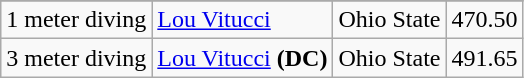<table class="wikitable sortable" style="text-align:left">
<tr>
</tr>
<tr>
<td>1 meter diving</td>
<td><a href='#'>Lou Vitucci</a></td>
<td>Ohio State</td>
<td>470.50</td>
</tr>
<tr>
<td>3 meter diving</td>
<td><a href='#'>Lou Vitucci</a> <strong>(DC)</strong></td>
<td>Ohio State</td>
<td>491.65</td>
</tr>
</table>
